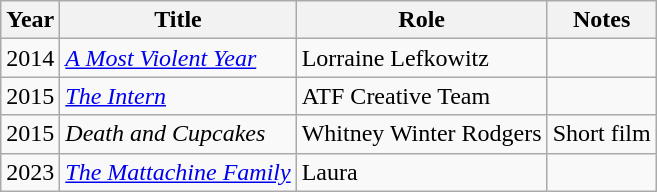<table class="wikitable sortable" >
<tr>
<th>Year</th>
<th>Title</th>
<th>Role</th>
<th class="unsortable">Notes</th>
</tr>
<tr>
<td>2014</td>
<td><em><a href='#'>A Most Violent Year</a></em></td>
<td>Lorraine Lefkowitz</td>
<td></td>
</tr>
<tr>
<td>2015</td>
<td><em><a href='#'>The Intern</a></em></td>
<td>ATF Creative Team</td>
<td></td>
</tr>
<tr>
<td>2015</td>
<td><em>Death and Cupcakes</em></td>
<td>Whitney Winter Rodgers</td>
<td>Short film</td>
</tr>
<tr>
<td>2023</td>
<td><em><a href='#'>The Mattachine Family</a></em></td>
<td>Laura</td>
<td></td>
</tr>
</table>
